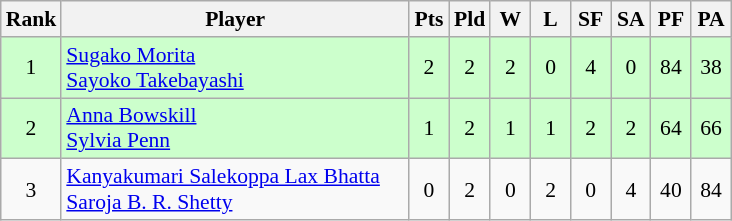<table class=wikitable style="text-align:center; font-size:90%">
<tr>
<th width="20">Rank</th>
<th width="225">Player</th>
<th width="20">Pts</th>
<th width="20">Pld</th>
<th width="20">W</th>
<th width="20">L</th>
<th width="20">SF</th>
<th width="20">SA</th>
<th width="20">PF</th>
<th width="20">PA</th>
</tr>
<tr bgcolor="#ccffcc">
<td>1</td>
<td style="text-align:left"> <a href='#'>Sugako Morita</a><br> <a href='#'>Sayoko Takebayashi</a></td>
<td>2</td>
<td>2</td>
<td>2</td>
<td>0</td>
<td>4</td>
<td>0</td>
<td>84</td>
<td>38</td>
</tr>
<tr bgcolor="#ccffcc">
<td>2</td>
<td style="text-align:left"> <a href='#'>Anna Bowskill</a><br> <a href='#'>Sylvia Penn</a></td>
<td>1</td>
<td>2</td>
<td>1</td>
<td>1</td>
<td>2</td>
<td>2</td>
<td>64</td>
<td>66</td>
</tr>
<tr>
<td>3</td>
<td style="text-align:left"> <a href='#'>Kanyakumari Salekoppa Lax Bhatta</a><br> <a href='#'>Saroja B. R. Shetty</a></td>
<td>0</td>
<td>2</td>
<td>0</td>
<td>2</td>
<td>0</td>
<td>4</td>
<td>40</td>
<td>84</td>
</tr>
</table>
